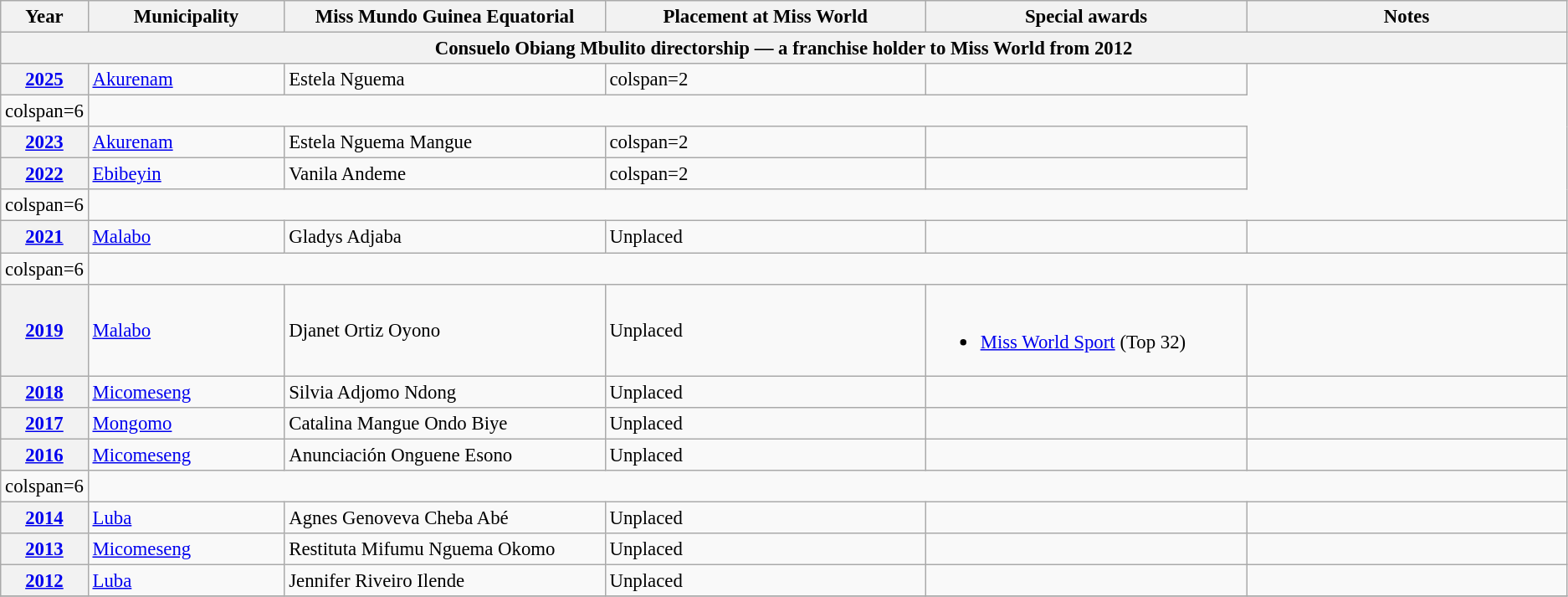<table class="wikitable " style="font-size: 95%;">
<tr>
<th width="60">Year</th>
<th width="150">Municipality</th>
<th width="250">Miss Mundo Guinea Equatorial</th>
<th width="250">Placement at Miss World</th>
<th width="250">Special awards</th>
<th width="250">Notes</th>
</tr>
<tr>
<th colspan="6">Consuelo Obiang Mbulito directorship — a franchise holder to Miss World from 2012</th>
</tr>
<tr>
<th><a href='#'>2025</a></th>
<td><a href='#'>Akurenam</a></td>
<td>Estela Nguema</td>
<td>colspan=2 </td>
<td></td>
</tr>
<tr>
<td>colspan=6 </td>
</tr>
<tr>
<th><a href='#'>2023</a></th>
<td><a href='#'>Akurenam</a></td>
<td>Estela Nguema Mangue</td>
<td>colspan=2 </td>
<td></td>
</tr>
<tr>
<th><a href='#'>2022</a></th>
<td><a href='#'>Ebibeyin</a></td>
<td>Vanila Andeme</td>
<td>colspan=2 </td>
<td></td>
</tr>
<tr>
<td>colspan=6 </td>
</tr>
<tr>
<th><a href='#'>2021</a></th>
<td><a href='#'>Malabo</a></td>
<td>Gladys Adjaba</td>
<td>Unplaced</td>
<td></td>
<td></td>
</tr>
<tr>
<td>colspan=6 </td>
</tr>
<tr>
<th><a href='#'>2019</a></th>
<td><a href='#'>Malabo</a></td>
<td>Djanet Ortiz Oyono</td>
<td>Unplaced</td>
<td align="left"><br><ul><li><a href='#'>Miss World Sport</a> (Top 32)</li></ul></td>
<td></td>
</tr>
<tr>
<th><a href='#'>2018</a></th>
<td><a href='#'>Micomeseng</a></td>
<td>Silvia Adjomo Ndong</td>
<td>Unplaced</td>
<td></td>
<td></td>
</tr>
<tr>
<th><a href='#'>2017</a></th>
<td><a href='#'>Mongomo</a></td>
<td>Catalina Mangue Ondo Biye</td>
<td>Unplaced</td>
<td></td>
<td></td>
</tr>
<tr>
<th><a href='#'>2016</a></th>
<td><a href='#'>Micomeseng</a></td>
<td>Anunciación Onguene Esono</td>
<td>Unplaced</td>
<td></td>
<td></td>
</tr>
<tr>
<td>colspan=6 </td>
</tr>
<tr>
<th><a href='#'>2014</a></th>
<td><a href='#'>Luba</a></td>
<td>Agnes Genoveva Cheba Abé</td>
<td>Unplaced</td>
<td></td>
<td></td>
</tr>
<tr>
<th><a href='#'>2013</a></th>
<td><a href='#'>Micomeseng</a></td>
<td>Restituta Mifumu Nguema Okomo</td>
<td>Unplaced</td>
<td></td>
<td></td>
</tr>
<tr>
<th><a href='#'>2012</a></th>
<td><a href='#'>Luba</a></td>
<td>Jennifer Riveiro Ilende</td>
<td>Unplaced</td>
<td></td>
<td></td>
</tr>
<tr>
</tr>
</table>
